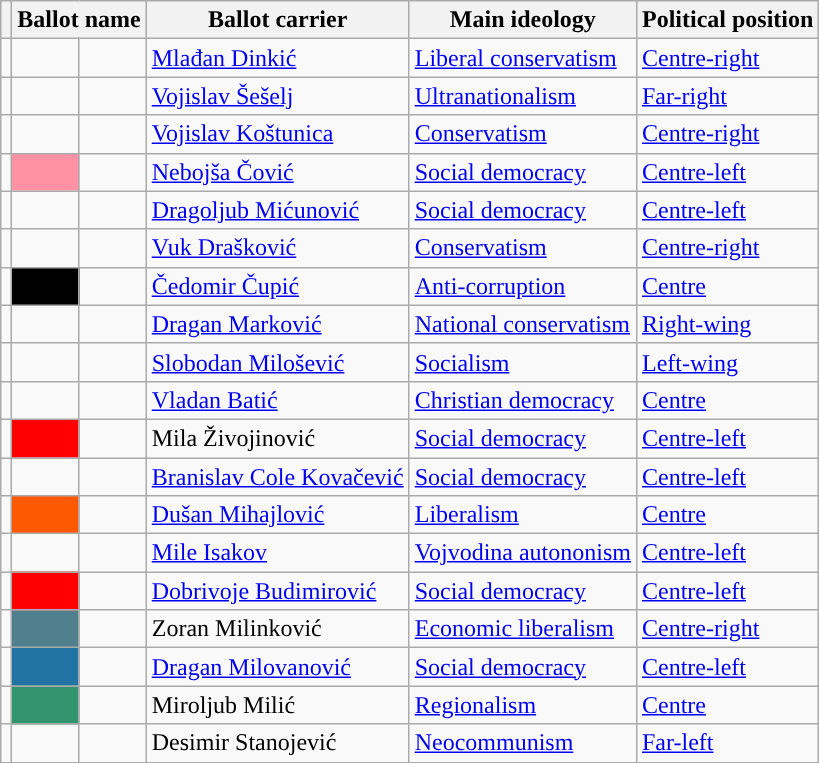<table class="wikitable">
<tr>
<th></th>
<th colspan="2">Ballot name</th>
<th>Ballot carrier</th>
<th>Main ideology</th>
<th>Political position</th>
</tr>
<tr>
<td></td>
<td style="background:"></td>
<td></td>
<td><a href='#'>Mlađan Dinkić</a></td>
<td><a href='#'>Liberal conservatism</a></td>
<td><a href='#'>Centre-right</a></td>
</tr>
<tr>
<td></td>
<td style="background:"></td>
<td></td>
<td><a href='#'>Vojislav Šešelj</a></td>
<td><a href='#'>Ultranationalism</a></td>
<td><a href='#'>Far-right</a></td>
</tr>
<tr>
<td></td>
<td style="background:"></td>
<td></td>
<td><a href='#'>Vojislav Koštunica</a></td>
<td><a href='#'>Conservatism</a></td>
<td><a href='#'>Centre-right</a></td>
</tr>
<tr>
<td></td>
<td style="background:#FF91A4"></td>
<td></td>
<td><a href='#'>Nebojša Čović</a></td>
<td><a href='#'>Social democracy</a></td>
<td><a href='#'>Centre-left</a></td>
</tr>
<tr>
<td></td>
<td style="background:"></td>
<td></td>
<td><a href='#'>Dragoljub Mićunović</a></td>
<td><a href='#'>Social democracy</a></td>
<td><a href='#'>Centre-left</a></td>
</tr>
<tr>
<td></td>
<td style="background:"></td>
<td></td>
<td><a href='#'>Vuk Drašković</a></td>
<td><a href='#'>Conservatism</a></td>
<td><a href='#'>Centre-right</a></td>
</tr>
<tr>
<td></td>
<td style="background:black"></td>
<td></td>
<td><a href='#'>Čedomir Čupić</a></td>
<td><a href='#'>Anti-corruption</a></td>
<td><a href='#'>Centre</a></td>
</tr>
<tr>
<td></td>
<td style="background:"></td>
<td></td>
<td><a href='#'>Dragan Marković</a></td>
<td><a href='#'>National conservatism</a></td>
<td><a href='#'>Right-wing</a></td>
</tr>
<tr>
<td></td>
<td style="background:"></td>
<td></td>
<td><a href='#'>Slobodan Milošević</a></td>
<td><a href='#'>Socialism</a></td>
<td><a href='#'>Left-wing</a></td>
</tr>
<tr>
<td></td>
<td style="background:"></td>
<td></td>
<td><a href='#'>Vladan Batić</a></td>
<td><a href='#'>Christian democracy</a></td>
<td><a href='#'>Centre</a></td>
</tr>
<tr>
<td></td>
<td style="background:red"></td>
<td></td>
<td>Mila Živojinović</td>
<td><a href='#'>Social democracy</a></td>
<td><a href='#'>Centre-left</a></td>
</tr>
<tr>
<td></td>
<td style="background:"></td>
<td></td>
<td><a href='#'>Branislav Cole Kovačević</a></td>
<td><a href='#'>Social democracy</a></td>
<td><a href='#'>Centre-left</a></td>
</tr>
<tr>
<td></td>
<td style="background:#FF5900"></td>
<td></td>
<td><a href='#'>Dušan Mihajlović</a></td>
<td><a href='#'>Liberalism</a></td>
<td><a href='#'>Centre</a></td>
</tr>
<tr>
<td></td>
<td style="background:"></td>
<td></td>
<td><a href='#'>Mile Isakov</a></td>
<td><a href='#'>Vojvodina autononism</a></td>
<td><a href='#'>Centre-left</a></td>
</tr>
<tr>
<td></td>
<td style="background:red"></td>
<td></td>
<td><a href='#'>Dobrivoje Budimirović</a></td>
<td><a href='#'>Social democracy</a></td>
<td><a href='#'>Centre-left</a></td>
</tr>
<tr>
<td></td>
<td style="background:#50808E"></td>
<td></td>
<td>Zoran Milinković</td>
<td><a href='#'>Economic liberalism</a></td>
<td><a href='#'>Centre-right</a></td>
</tr>
<tr>
<td></td>
<td style="background:#2274A5"></td>
<td></td>
<td><a href='#'>Dragan Milovanović</a></td>
<td><a href='#'>Social democracy</a></td>
<td><a href='#'>Centre-left</a></td>
</tr>
<tr>
<td></td>
<td style="background:#32936F"></td>
<td></td>
<td>Miroljub Milić</td>
<td><a href='#'>Regionalism</a></td>
<td><a href='#'>Centre</a></td>
</tr>
<tr>
<td></td>
<td style="background:"></td>
<td></td>
<td>Desimir Stanojević</td>
<td><a href='#'>Neocommunism</a></td>
<td><a href='#'>Far-left</a></td>
</tr>
</table>
